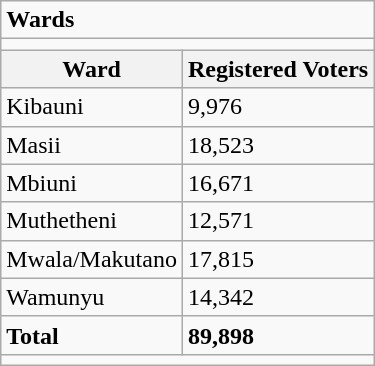<table class="wikitable">
<tr>
<td colspan="2"><strong>Wards</strong></td>
</tr>
<tr>
<td colspan="2"></td>
</tr>
<tr>
<th>Ward</th>
<th>Registered Voters</th>
</tr>
<tr>
<td>Kibauni</td>
<td>9,976</td>
</tr>
<tr>
<td>Masii</td>
<td>18,523</td>
</tr>
<tr>
<td>Mbiuni</td>
<td>16,671</td>
</tr>
<tr>
<td>Muthetheni</td>
<td>12,571</td>
</tr>
<tr>
<td>Mwala/Makutano</td>
<td>17,815</td>
</tr>
<tr>
<td>Wamunyu</td>
<td>14,342</td>
</tr>
<tr>
<td><strong>Total</strong></td>
<td><strong>89,898</strong></td>
</tr>
<tr>
<td colspan="2"></td>
</tr>
</table>
